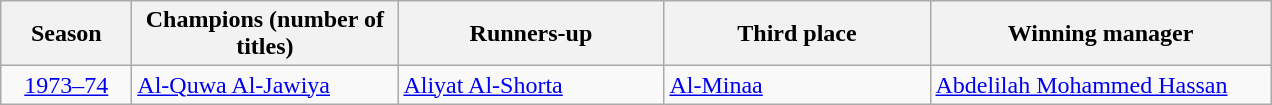<table class="wikitable sortable">
<tr>
<th width="80">Season</th>
<th width="170">Champions (number of titles)</th>
<th width="170">Runners-up</th>
<th width="170">Third place</th>
<th width="220">Winning manager</th>
</tr>
<tr>
<td align=center><a href='#'>1973–74</a></td>
<td><a href='#'>Al-Quwa Al-Jawiya</a></td>
<td><a href='#'>Aliyat Al-Shorta</a></td>
<td><a href='#'>Al-Minaa</a></td>
<td> <a href='#'>Abdelilah Mohammed Hassan</a></td>
</tr>
</table>
